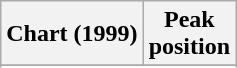<table class="wikitable sortable plainrowheaders" style="text-align:center">
<tr>
<th scope="col">Chart (1999)</th>
<th scope="col">Peak<br>position</th>
</tr>
<tr>
</tr>
<tr>
</tr>
<tr>
</tr>
</table>
